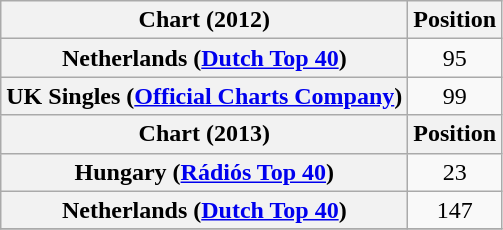<table class="wikitable plainrowheaders">
<tr>
<th scope="col">Chart (2012)</th>
<th scope="col">Position</th>
</tr>
<tr>
<th scope="row">Netherlands (<a href='#'>Dutch Top 40</a>)</th>
<td style="text-align:center">95</td>
</tr>
<tr>
<th scope="row">UK Singles (<a href='#'>Official Charts Company</a>)</th>
<td style="text-align:center">99</td>
</tr>
<tr>
<th scope="col">Chart (2013)</th>
<th scope="col">Position</th>
</tr>
<tr>
<th scope="row">Hungary (<a href='#'>Rádiós Top 40</a>)</th>
<td style="text-align:center">23</td>
</tr>
<tr>
<th scope="row">Netherlands (<a href='#'>Dutch Top 40</a>)</th>
<td style="text-align:center;">147</td>
</tr>
<tr>
</tr>
</table>
